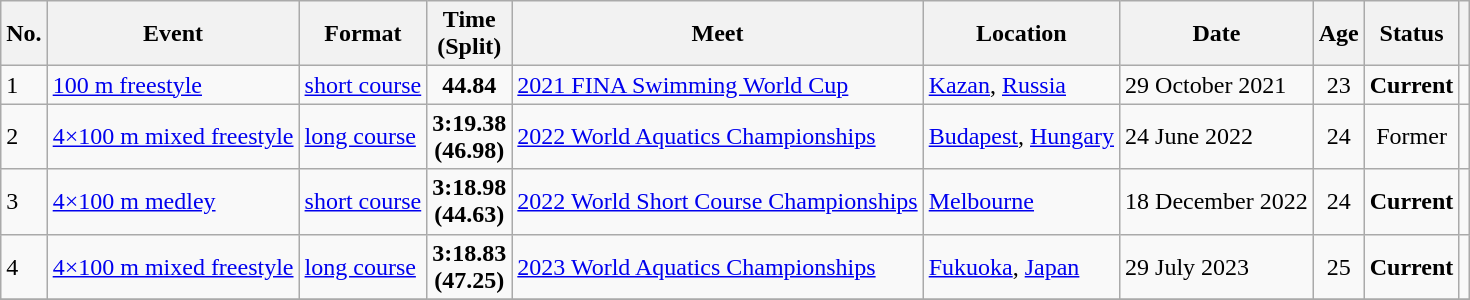<table class="wikitable sortable">
<tr>
<th>No.</th>
<th>Event</th>
<th>Format</th>
<th>Time<br>(Split)</th>
<th>Meet</th>
<th>Location</th>
<th>Date</th>
<th>Age</th>
<th>Status</th>
<th></th>
</tr>
<tr>
<td>1</td>
<td><a href='#'>100 m freestyle</a></td>
<td><a href='#'>short course</a></td>
<td style="text-align:center;"><strong>44.84</strong></td>
<td><a href='#'>2021 FINA Swimming World Cup</a></td>
<td><a href='#'>Kazan</a>, <a href='#'>Russia</a></td>
<td>29 October 2021</td>
<td style="text-align:center;">23</td>
<td style="text-align:center;"><strong>Current</strong></td>
<td style="text-align:center;"></td>
</tr>
<tr>
<td>2</td>
<td><a href='#'>4×100 m mixed freestyle</a></td>
<td><a href='#'>long course</a></td>
<td style="text-align:center;"><strong>3:19.38<br>(46.98)</strong></td>
<td><a href='#'>2022 World Aquatics Championships</a></td>
<td><a href='#'>Budapest</a>, <a href='#'>Hungary</a></td>
<td>24 June 2022</td>
<td style="text-align:center;">24</td>
<td style="text-align:center;">Former</td>
<td style="text-align:center;"></td>
</tr>
<tr>
<td>3</td>
<td><a href='#'>4×100 m medley</a></td>
<td><a href='#'>short course</a></td>
<td style="text-align:center;"><strong>3:18.98<br>(44.63)</strong></td>
<td><a href='#'>2022 World Short Course Championships</a></td>
<td><a href='#'>Melbourne</a></td>
<td>18 December 2022</td>
<td style="text-align:center;">24</td>
<td style="text-align:center;"><strong>Current</strong></td>
<td style="text-align:center;"></td>
</tr>
<tr>
<td>4</td>
<td><a href='#'>4×100 m mixed freestyle</a></td>
<td><a href='#'>long course</a></td>
<td style="text-align:center;"><strong>3:18.83<br>(47.25)</strong></td>
<td><a href='#'>2023 World Aquatics Championships</a></td>
<td><a href='#'>Fukuoka</a>, <a href='#'>Japan</a></td>
<td>29 July 2023</td>
<td style="text-align:center;">25</td>
<td style="text-align:center;"><strong>Current</strong></td>
<td style="text-align:center;"></td>
</tr>
<tr>
</tr>
</table>
